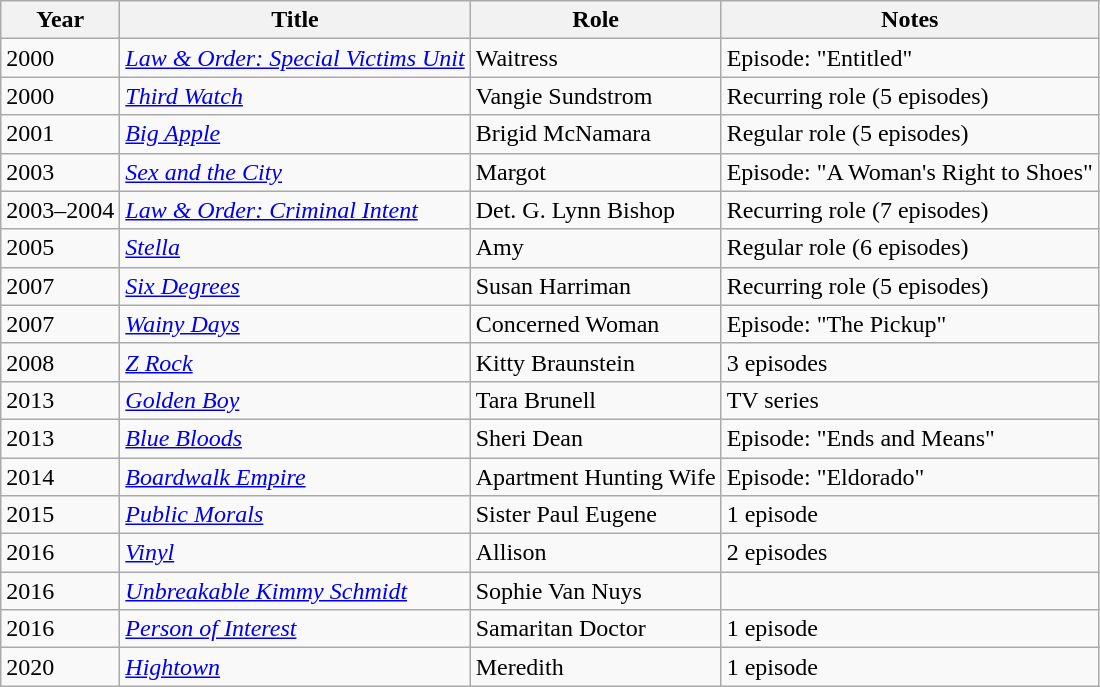<table class="wikitable sortable">
<tr>
<th>Year</th>
<th>Title</th>
<th>Role</th>
<th class="unsortable">Notes</th>
</tr>
<tr>
<td>2000</td>
<td><em><a href='#'>Law & Order: Special Victims Unit</a></em></td>
<td>Waitress</td>
<td>Episode: "Entitled"</td>
</tr>
<tr>
<td>2000</td>
<td><em><a href='#'>Third Watch</a></em></td>
<td>Vangie Sundstrom</td>
<td>Recurring role (5 episodes)</td>
</tr>
<tr>
<td>2001</td>
<td><em><a href='#'>Big Apple</a></em></td>
<td>Brigid McNamara</td>
<td>Regular role (5 episodes)</td>
</tr>
<tr>
<td>2003</td>
<td><em><a href='#'>Sex and the City</a></em></td>
<td>Margot</td>
<td>Episode: "A Woman's Right to Shoes"</td>
</tr>
<tr>
<td>2003–2004</td>
<td><em><a href='#'>Law & Order: Criminal Intent</a></em></td>
<td>Det. G. Lynn Bishop</td>
<td>Recurring role (7 episodes)</td>
</tr>
<tr>
<td>2005</td>
<td><em><a href='#'>Stella</a></em></td>
<td>Amy</td>
<td>Regular role (6 episodes)</td>
</tr>
<tr>
<td>2007</td>
<td><em><a href='#'>Six Degrees</a></em></td>
<td>Susan Harriman</td>
<td>Recurring role (5 episodes)</td>
</tr>
<tr>
<td>2007</td>
<td><em><a href='#'>Wainy Days</a></em></td>
<td>Concerned Woman</td>
<td>Episode: "The Pickup"</td>
</tr>
<tr>
<td>2008</td>
<td><em><a href='#'>Z Rock</a></em></td>
<td>Kitty Braunstein</td>
<td>3 episodes</td>
</tr>
<tr>
<td>2013</td>
<td><em><a href='#'>Golden Boy</a></em></td>
<td>Tara Brunell</td>
<td>TV series</td>
</tr>
<tr>
<td>2013</td>
<td><em><a href='#'>Blue Bloods</a></em></td>
<td>Sheri Dean</td>
<td>Episode: "Ends and Means"</td>
</tr>
<tr>
<td>2014</td>
<td><em><a href='#'>Boardwalk Empire</a></em></td>
<td>Apartment Hunting Wife</td>
<td>Episode: "Eldorado"</td>
</tr>
<tr>
<td>2015</td>
<td><em><a href='#'>Public Morals</a></em></td>
<td>Sister Paul Eugene</td>
<td>1 episode</td>
</tr>
<tr>
<td>2016</td>
<td><em><a href='#'>Vinyl</a></em></td>
<td>Allison</td>
<td>2 episodes</td>
</tr>
<tr>
<td>2016</td>
<td><em><a href='#'>Unbreakable Kimmy Schmidt</a></em></td>
<td>Sophie Van Nuys</td>
<td></td>
</tr>
<tr>
<td>2016</td>
<td><em><a href='#'>Person of Interest</a></em></td>
<td>Samaritan Doctor</td>
<td>1 episode</td>
</tr>
<tr>
<td>2020</td>
<td><em><a href='#'>Hightown</a></em></td>
<td>Meredith</td>
<td>1 episode</td>
</tr>
</table>
